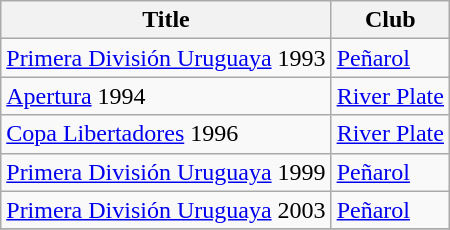<table class="wikitable">
<tr>
<th>Title</th>
<th>Club</th>
</tr>
<tr>
<td><a href='#'>Primera División Uruguaya</a> 1993</td>
<td><a href='#'>Peñarol</a></td>
</tr>
<tr>
<td><a href='#'>Apertura</a> 1994</td>
<td><a href='#'>River Plate</a></td>
</tr>
<tr>
<td><a href='#'>Copa Libertadores</a> 1996</td>
<td><a href='#'>River Plate</a></td>
</tr>
<tr>
<td><a href='#'>Primera División Uruguaya</a> 1999</td>
<td><a href='#'>Peñarol</a></td>
</tr>
<tr>
<td><a href='#'>Primera División Uruguaya</a> 2003</td>
<td><a href='#'>Peñarol</a></td>
</tr>
<tr>
</tr>
</table>
